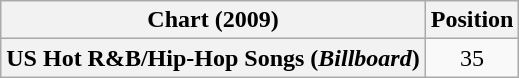<table class="wikitable plainrowheaders">
<tr>
<th>Chart (2009)</th>
<th>Position</th>
</tr>
<tr>
<th scope="row">US Hot R&B/Hip-Hop Songs (<em>Billboard</em>)</th>
<td style="text-align:center">35</td>
</tr>
</table>
